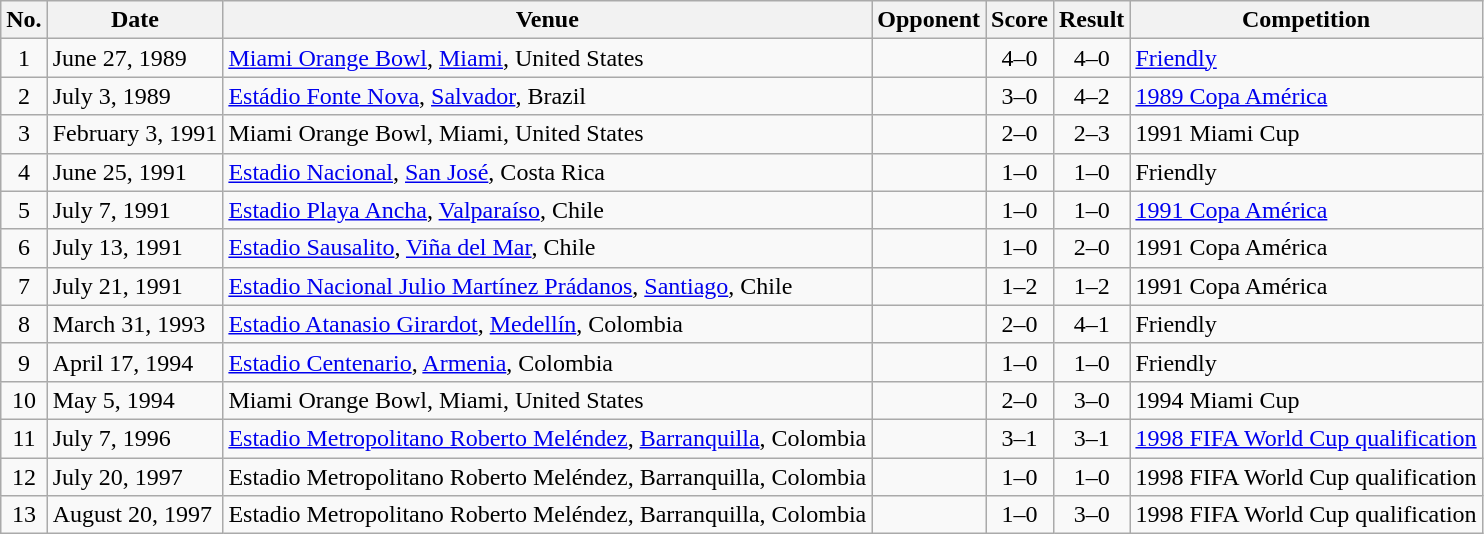<table class="wikitable sortable">
<tr>
<th scope="col">No.</th>
<th scope="col">Date</th>
<th scope="col">Venue</th>
<th scope="col">Opponent</th>
<th scope="col">Score</th>
<th scope="col">Result</th>
<th scope="col">Competition</th>
</tr>
<tr>
<td align="center">1</td>
<td>June 27, 1989</td>
<td><a href='#'>Miami Orange Bowl</a>, <a href='#'>Miami</a>, United States</td>
<td></td>
<td align="center">4–0</td>
<td align="center">4–0</td>
<td><a href='#'>Friendly</a></td>
</tr>
<tr>
<td align="center">2</td>
<td>July 3, 1989</td>
<td><a href='#'>Estádio Fonte Nova</a>, <a href='#'>Salvador</a>, Brazil</td>
<td></td>
<td align="center">3–0</td>
<td align="center">4–2</td>
<td><a href='#'>1989 Copa América</a></td>
</tr>
<tr>
<td align="center">3</td>
<td>February 3, 1991</td>
<td>Miami Orange Bowl, Miami, United States</td>
<td></td>
<td align="center">2–0</td>
<td align="center">2–3</td>
<td>1991 Miami Cup</td>
</tr>
<tr>
<td align="center">4</td>
<td>June 25, 1991</td>
<td><a href='#'>Estadio Nacional</a>, <a href='#'>San José</a>, Costa Rica</td>
<td></td>
<td align="center">1–0</td>
<td align="center">1–0</td>
<td>Friendly</td>
</tr>
<tr>
<td align="center">5</td>
<td>July 7, 1991</td>
<td><a href='#'>Estadio Playa Ancha</a>, <a href='#'>Valparaíso</a>, Chile</td>
<td></td>
<td align="center">1–0</td>
<td align="center">1–0</td>
<td><a href='#'>1991 Copa América</a></td>
</tr>
<tr>
<td align="center">6</td>
<td>July 13, 1991</td>
<td><a href='#'>Estadio Sausalito</a>, <a href='#'>Viña del Mar</a>, Chile</td>
<td></td>
<td align="center">1–0</td>
<td align="center">2–0</td>
<td>1991 Copa América</td>
</tr>
<tr>
<td align="center">7</td>
<td>July 21, 1991</td>
<td><a href='#'>Estadio Nacional Julio Martínez Prádanos</a>, <a href='#'>Santiago</a>, Chile</td>
<td></td>
<td align="center">1–2</td>
<td align="center">1–2</td>
<td>1991 Copa América</td>
</tr>
<tr>
<td align="center">8</td>
<td>March 31, 1993</td>
<td><a href='#'>Estadio Atanasio Girardot</a>, <a href='#'>Medellín</a>, Colombia</td>
<td></td>
<td align="center">2–0</td>
<td align="center">4–1</td>
<td>Friendly</td>
</tr>
<tr>
<td align="center">9</td>
<td>April 17, 1994</td>
<td><a href='#'>Estadio Centenario</a>, <a href='#'>Armenia</a>, Colombia</td>
<td></td>
<td align="center">1–0</td>
<td align="center">1–0</td>
<td>Friendly</td>
</tr>
<tr>
<td align="center">10</td>
<td>May 5, 1994</td>
<td>Miami Orange Bowl, Miami, United States</td>
<td></td>
<td align="center">2–0</td>
<td align="center">3–0</td>
<td>1994 Miami Cup</td>
</tr>
<tr>
<td align="center">11</td>
<td>July 7, 1996</td>
<td><a href='#'>Estadio Metropolitano Roberto Meléndez</a>, <a href='#'>Barranquilla</a>, Colombia</td>
<td></td>
<td align="center">3–1</td>
<td align="center">3–1</td>
<td><a href='#'>1998 FIFA World Cup qualification</a></td>
</tr>
<tr>
<td align="center">12</td>
<td>July 20, 1997</td>
<td>Estadio Metropolitano Roberto Meléndez, Barranquilla, Colombia</td>
<td></td>
<td align="center">1–0</td>
<td align="center">1–0</td>
<td>1998 FIFA World Cup qualification</td>
</tr>
<tr>
<td align="center">13</td>
<td>August 20, 1997</td>
<td>Estadio Metropolitano Roberto Meléndez, Barranquilla, Colombia</td>
<td></td>
<td align="center">1–0</td>
<td align="center">3–0</td>
<td>1998 FIFA World Cup qualification</td>
</tr>
</table>
